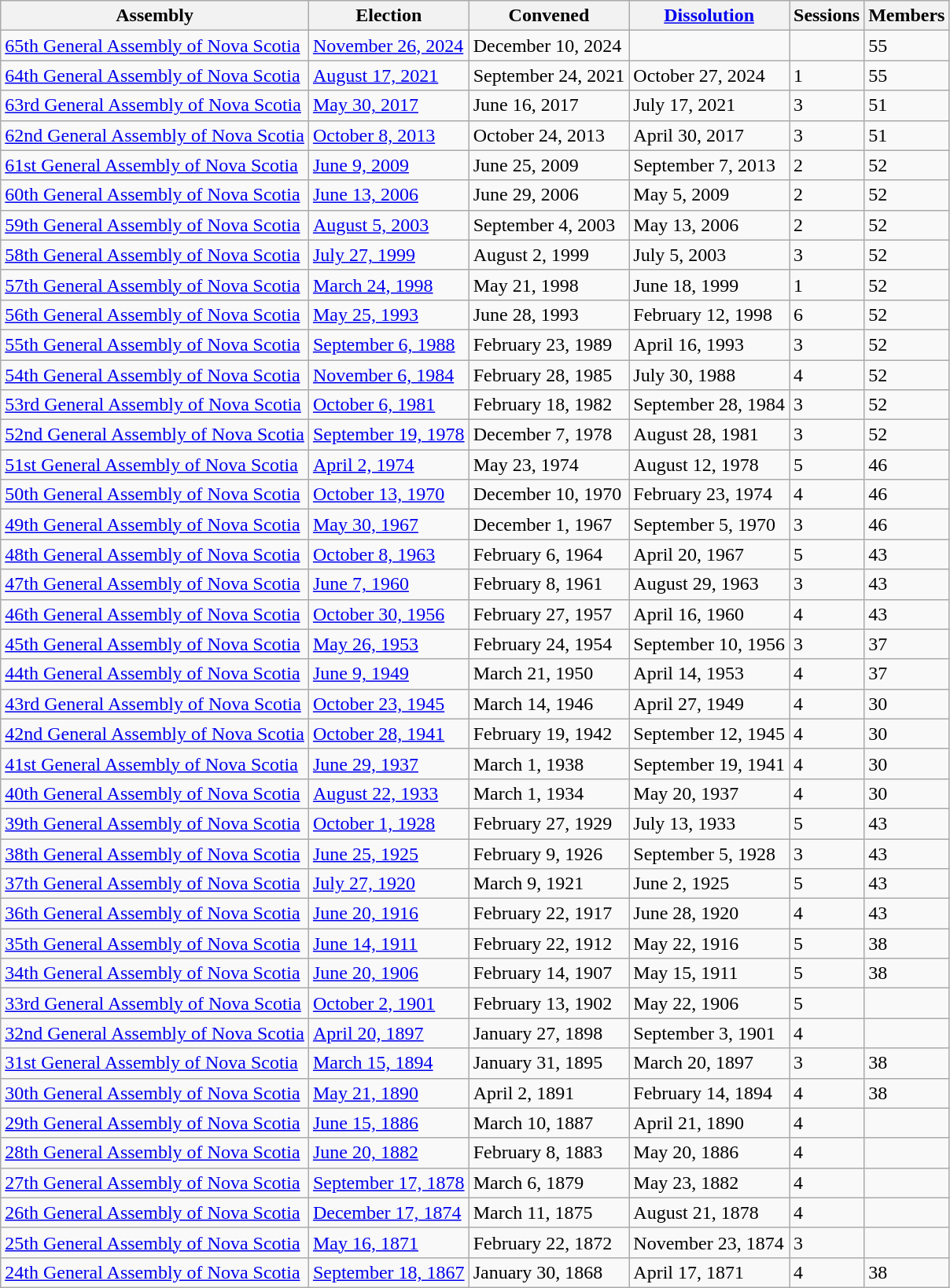<table class="wikitable">
<tr>
<th>Assembly</th>
<th>Election</th>
<th>Convened</th>
<th><a href='#'>Dissolution</a></th>
<th>Sessions</th>
<th>Members</th>
</tr>
<tr>
<td><a href='#'>65th General Assembly of Nova Scotia</a></td>
<td><a href='#'>November 26, 2024</a></td>
<td>December 10, 2024</td>
<td></td>
<td></td>
<td>55</td>
</tr>
<tr>
<td><a href='#'>64th General Assembly of Nova Scotia</a></td>
<td><a href='#'>August 17, 2021</a></td>
<td>September 24, 2021</td>
<td>October 27, 2024</td>
<td>1</td>
<td>55</td>
</tr>
<tr>
<td><a href='#'>63rd General Assembly of Nova Scotia</a></td>
<td><a href='#'>May 30, 2017</a></td>
<td>June 16, 2017</td>
<td>July 17, 2021</td>
<td>3</td>
<td>51</td>
</tr>
<tr>
<td><a href='#'>62nd General Assembly of Nova Scotia</a></td>
<td><a href='#'>October 8, 2013</a></td>
<td>October 24, 2013</td>
<td>April 30, 2017</td>
<td>3</td>
<td>51</td>
</tr>
<tr>
<td><a href='#'>61st General Assembly of Nova Scotia</a></td>
<td><a href='#'>June 9, 2009</a></td>
<td>June 25, 2009</td>
<td>September 7, 2013</td>
<td>2</td>
<td>52</td>
</tr>
<tr>
<td><a href='#'>60th General Assembly of Nova Scotia</a></td>
<td><a href='#'>June 13, 2006</a></td>
<td>June 29, 2006</td>
<td>May 5, 2009</td>
<td>2</td>
<td>52</td>
</tr>
<tr>
<td><a href='#'>59th General Assembly of Nova Scotia</a></td>
<td><a href='#'>August 5, 2003</a></td>
<td>September 4, 2003</td>
<td>May 13, 2006</td>
<td>2</td>
<td>52</td>
</tr>
<tr>
<td><a href='#'>58th General Assembly of Nova Scotia</a></td>
<td><a href='#'>July 27, 1999</a></td>
<td>August 2, 1999</td>
<td>July 5, 2003</td>
<td>3</td>
<td>52</td>
</tr>
<tr>
<td><a href='#'>57th General Assembly of Nova Scotia</a></td>
<td><a href='#'>March 24, 1998</a></td>
<td>May 21, 1998</td>
<td>June 18, 1999</td>
<td>1</td>
<td>52</td>
</tr>
<tr>
<td><a href='#'>56th General Assembly of Nova Scotia</a></td>
<td><a href='#'>May 25, 1993</a></td>
<td>June 28, 1993</td>
<td>February 12, 1998</td>
<td>6</td>
<td>52</td>
</tr>
<tr>
<td><a href='#'>55th General Assembly of Nova Scotia</a></td>
<td><a href='#'>September 6, 1988</a></td>
<td>February 23, 1989</td>
<td>April 16, 1993</td>
<td>3</td>
<td>52</td>
</tr>
<tr>
<td><a href='#'>54th General Assembly of Nova Scotia</a></td>
<td><a href='#'>November 6, 1984</a></td>
<td>February 28, 1985</td>
<td>July 30, 1988</td>
<td>4</td>
<td>52</td>
</tr>
<tr>
<td><a href='#'>53rd General Assembly of Nova Scotia</a></td>
<td><a href='#'>October 6, 1981</a></td>
<td>February 18, 1982</td>
<td>September 28, 1984</td>
<td>3</td>
<td>52</td>
</tr>
<tr>
<td><a href='#'>52nd General Assembly of Nova Scotia</a></td>
<td><a href='#'>September 19, 1978</a></td>
<td>December 7, 1978</td>
<td>August 28, 1981</td>
<td>3</td>
<td>52</td>
</tr>
<tr>
<td><a href='#'>51st General Assembly of Nova Scotia</a></td>
<td><a href='#'>April 2, 1974</a></td>
<td>May 23, 1974</td>
<td>August 12, 1978</td>
<td>5</td>
<td>46</td>
</tr>
<tr>
<td><a href='#'>50th General Assembly of Nova Scotia</a></td>
<td><a href='#'>October 13, 1970</a></td>
<td>December 10, 1970</td>
<td>February 23, 1974</td>
<td>4</td>
<td>46</td>
</tr>
<tr>
<td><a href='#'>49th General Assembly of Nova Scotia</a></td>
<td><a href='#'>May 30, 1967</a></td>
<td>December 1, 1967</td>
<td>September 5, 1970</td>
<td>3</td>
<td>46</td>
</tr>
<tr>
<td><a href='#'>48th General Assembly of Nova Scotia</a></td>
<td><a href='#'>October 8, 1963</a></td>
<td>February 6, 1964</td>
<td>April 20, 1967</td>
<td>5</td>
<td>43</td>
</tr>
<tr>
<td><a href='#'>47th General Assembly of Nova Scotia</a></td>
<td><a href='#'>June 7, 1960</a></td>
<td>February 8, 1961</td>
<td>August 29, 1963</td>
<td>3</td>
<td>43</td>
</tr>
<tr>
<td><a href='#'>46th General Assembly of Nova Scotia</a></td>
<td><a href='#'>October 30, 1956</a></td>
<td>February 27, 1957</td>
<td>April 16, 1960</td>
<td>4</td>
<td>43</td>
</tr>
<tr>
<td><a href='#'>45th General Assembly of Nova Scotia</a></td>
<td><a href='#'>May 26, 1953</a></td>
<td>February 24, 1954</td>
<td>September 10, 1956</td>
<td>3</td>
<td>37</td>
</tr>
<tr>
<td><a href='#'>44th General Assembly of Nova Scotia</a></td>
<td><a href='#'>June 9, 1949</a></td>
<td>March 21, 1950</td>
<td>April 14, 1953</td>
<td>4</td>
<td>37</td>
</tr>
<tr>
<td><a href='#'>43rd General Assembly of Nova Scotia</a></td>
<td><a href='#'>October 23, 1945</a></td>
<td>March 14, 1946</td>
<td>April 27, 1949</td>
<td>4</td>
<td>30</td>
</tr>
<tr>
<td><a href='#'>42nd General Assembly of Nova Scotia</a></td>
<td><a href='#'>October 28, 1941</a></td>
<td>February 19, 1942</td>
<td>September 12, 1945</td>
<td>4</td>
<td>30</td>
</tr>
<tr>
<td><a href='#'>41st General Assembly of Nova Scotia</a></td>
<td><a href='#'>June 29, 1937</a></td>
<td>March 1, 1938</td>
<td>September 19, 1941</td>
<td>4</td>
<td>30</td>
</tr>
<tr>
<td><a href='#'>40th General Assembly of Nova Scotia</a></td>
<td><a href='#'>August 22, 1933</a></td>
<td>March 1, 1934</td>
<td>May 20, 1937</td>
<td>4</td>
<td>30</td>
</tr>
<tr>
<td><a href='#'>39th General Assembly of Nova Scotia</a></td>
<td><a href='#'>October 1, 1928</a></td>
<td>February 27, 1929</td>
<td>July 13, 1933</td>
<td>5</td>
<td>43</td>
</tr>
<tr>
<td><a href='#'>38th General Assembly of Nova Scotia</a></td>
<td><a href='#'>June 25, 1925</a></td>
<td>February 9, 1926</td>
<td>September 5, 1928</td>
<td>3</td>
<td>43</td>
</tr>
<tr>
<td><a href='#'>37th General Assembly of Nova Scotia</a></td>
<td><a href='#'>July 27, 1920</a></td>
<td>March 9, 1921</td>
<td>June 2, 1925</td>
<td>5</td>
<td>43</td>
</tr>
<tr>
<td><a href='#'>36th General Assembly of Nova Scotia</a></td>
<td><a href='#'>June 20, 1916</a></td>
<td>February 22, 1917</td>
<td>June 28, 1920</td>
<td>4</td>
<td>43</td>
</tr>
<tr>
<td><a href='#'>35th General Assembly of Nova Scotia</a></td>
<td><a href='#'>June 14, 1911</a></td>
<td>February 22, 1912</td>
<td>May 22, 1916</td>
<td>5</td>
<td>38</td>
</tr>
<tr>
<td><a href='#'>34th General Assembly of Nova Scotia</a></td>
<td><a href='#'>June 20, 1906</a></td>
<td>February 14, 1907</td>
<td>May 15, 1911</td>
<td>5</td>
<td>38</td>
</tr>
<tr>
<td><a href='#'>33rd General Assembly of Nova Scotia</a></td>
<td><a href='#'>October 2, 1901</a></td>
<td>February 13, 1902</td>
<td>May 22, 1906</td>
<td>5</td>
<td></td>
</tr>
<tr>
<td><a href='#'>32nd General Assembly of Nova Scotia</a></td>
<td><a href='#'>April 20, 1897</a></td>
<td>January 27, 1898</td>
<td>September 3, 1901</td>
<td>4</td>
<td></td>
</tr>
<tr>
<td><a href='#'>31st General Assembly of Nova Scotia</a></td>
<td><a href='#'>March 15, 1894</a></td>
<td>January 31, 1895</td>
<td>March 20, 1897</td>
<td>3</td>
<td>38</td>
</tr>
<tr>
<td><a href='#'>30th General Assembly of Nova Scotia</a></td>
<td><a href='#'>May 21, 1890</a></td>
<td>April 2, 1891</td>
<td>February 14, 1894</td>
<td>4</td>
<td>38</td>
</tr>
<tr>
<td><a href='#'>29th General Assembly of Nova Scotia</a></td>
<td><a href='#'>June 15, 1886</a></td>
<td>March 10, 1887</td>
<td>April 21, 1890</td>
<td>4</td>
<td></td>
</tr>
<tr>
<td><a href='#'>28th General Assembly of Nova Scotia</a></td>
<td><a href='#'>June 20, 1882</a></td>
<td>February 8, 1883</td>
<td>May 20, 1886</td>
<td>4</td>
<td></td>
</tr>
<tr>
<td><a href='#'>27th General Assembly of Nova Scotia</a></td>
<td><a href='#'>September 17, 1878</a></td>
<td>March 6, 1879</td>
<td>May 23, 1882</td>
<td>4</td>
<td></td>
</tr>
<tr>
<td><a href='#'>26th General Assembly of Nova Scotia</a></td>
<td><a href='#'>December 17, 1874</a></td>
<td>March 11, 1875</td>
<td>August 21, 1878</td>
<td>4</td>
<td></td>
</tr>
<tr>
<td><a href='#'>25th General Assembly of Nova Scotia</a></td>
<td><a href='#'>May 16, 1871</a></td>
<td>February 22, 1872</td>
<td>November 23, 1874</td>
<td>3</td>
<td></td>
</tr>
<tr>
<td><a href='#'>24th General Assembly of Nova Scotia</a></td>
<td><a href='#'>September 18, 1867</a></td>
<td>January 30, 1868</td>
<td>April 17, 1871</td>
<td>4</td>
<td>38</td>
</tr>
</table>
